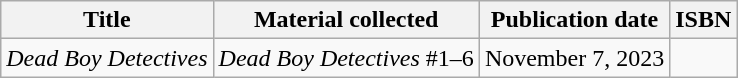<table class="wikitable" width:100%">
<tr>
<th scope="col">Title</th>
<th scope="col">Material collected</th>
<th scope="col">Publication date</th>
<th scope="col">ISBN</th>
</tr>
<tr>
<td><em>Dead Boy Detectives</em></td>
<td><em>Dead Boy Detectives</em>  #1–6</td>
<td>November 7, 2023</td>
<td></td>
</tr>
</table>
